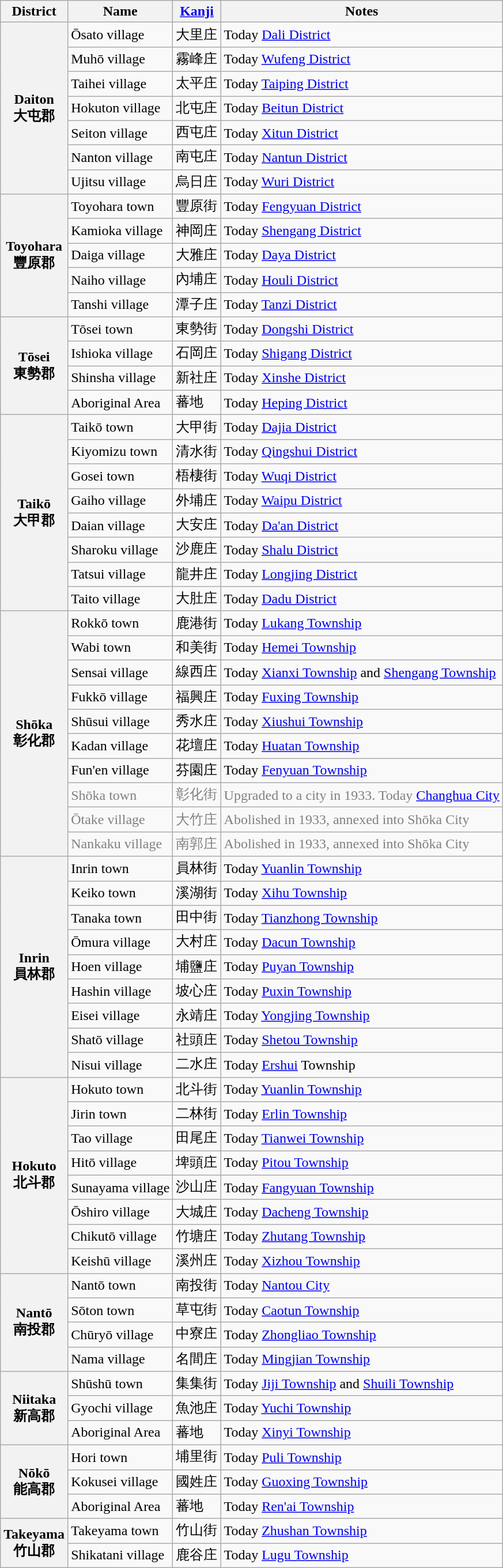<table class="wikitable">
<tr>
<th>District</th>
<th>Name</th>
<th><a href='#'>Kanji</a></th>
<th>Notes</th>
</tr>
<tr>
<th rowspan="7">Daiton<br>大屯郡</th>
<td>Ōsato village</td>
<td>大里庄</td>
<td>Today <a href='#'>Dali District</a></td>
</tr>
<tr>
<td>Muhō village</td>
<td>霧峰庄</td>
<td>Today <a href='#'>Wufeng District</a></td>
</tr>
<tr>
<td>Taihei village</td>
<td>太平庄</td>
<td>Today <a href='#'>Taiping District</a></td>
</tr>
<tr>
<td>Hokuton village</td>
<td>北屯庄</td>
<td>Today <a href='#'>Beitun District</a></td>
</tr>
<tr>
<td>Seiton village</td>
<td>西屯庄</td>
<td>Today <a href='#'>Xitun District</a></td>
</tr>
<tr>
<td>Nanton village</td>
<td>南屯庄</td>
<td>Today <a href='#'>Nantun District</a></td>
</tr>
<tr>
<td>Ujitsu village</td>
<td>烏日庄</td>
<td>Today <a href='#'>Wuri District</a></td>
</tr>
<tr>
<th rowspan="5">Toyohara<br>豐原郡</th>
<td>Toyohara town</td>
<td>豐原街</td>
<td>Today <a href='#'>Fengyuan District</a></td>
</tr>
<tr>
<td>Kamioka village</td>
<td>神岡庄</td>
<td>Today <a href='#'>Shengang District</a></td>
</tr>
<tr>
<td>Daiga village</td>
<td>大雅庄</td>
<td>Today <a href='#'>Daya District</a></td>
</tr>
<tr>
<td>Naiho village</td>
<td>內埔庄</td>
<td>Today <a href='#'>Houli District</a></td>
</tr>
<tr>
<td>Tanshi village</td>
<td>潭子庄</td>
<td>Today <a href='#'>Tanzi District</a></td>
</tr>
<tr>
<th rowspan="4">Tōsei<br>東勢郡</th>
<td>Tōsei town</td>
<td>東勢街</td>
<td>Today <a href='#'>Dongshi District</a></td>
</tr>
<tr>
<td>Ishioka village</td>
<td>石岡庄</td>
<td>Today <a href='#'>Shigang District</a></td>
</tr>
<tr>
<td>Shinsha village</td>
<td>新社庄</td>
<td>Today <a href='#'>Xinshe District</a></td>
</tr>
<tr>
<td>Aboriginal Area</td>
<td>蕃地</td>
<td>Today <a href='#'>Heping District</a></td>
</tr>
<tr>
<th rowspan="8">Taikō<br>大甲郡</th>
<td>Taikō town</td>
<td>大甲街</td>
<td>Today <a href='#'>Dajia District</a></td>
</tr>
<tr>
<td>Kiyomizu town</td>
<td>清水街</td>
<td>Today <a href='#'>Qingshui District</a></td>
</tr>
<tr>
<td>Gosei town</td>
<td>梧棲街</td>
<td>Today <a href='#'>Wuqi District</a></td>
</tr>
<tr>
<td>Gaiho village</td>
<td>外埔庄</td>
<td>Today <a href='#'>Waipu District</a></td>
</tr>
<tr>
<td>Daian village</td>
<td>大安庄</td>
<td>Today <a href='#'>Da'an District</a></td>
</tr>
<tr>
<td>Sharoku village</td>
<td>沙鹿庄</td>
<td>Today <a href='#'>Shalu District</a></td>
</tr>
<tr>
<td>Tatsui village</td>
<td>龍井庄</td>
<td>Today <a href='#'>Longjing District</a></td>
</tr>
<tr>
<td>Taito village</td>
<td>大肚庄</td>
<td>Today <a href='#'>Dadu District</a></td>
</tr>
<tr>
<th rowspan="10">Shōka<br>彰化郡</th>
<td>Rokkō town</td>
<td>鹿港街</td>
<td>Today <a href='#'>Lukang Township</a></td>
</tr>
<tr>
<td>Wabi town</td>
<td>和美街</td>
<td>Today <a href='#'>Hemei Township</a></td>
</tr>
<tr>
<td>Sensai village</td>
<td>線西庄</td>
<td>Today <a href='#'>Xianxi Township</a> and <a href='#'>Shengang Township</a></td>
</tr>
<tr>
<td>Fukkō village</td>
<td>福興庄</td>
<td>Today <a href='#'>Fuxing Township</a></td>
</tr>
<tr>
<td>Shūsui village</td>
<td>秀水庄</td>
<td>Today <a href='#'>Xiushui Township</a></td>
</tr>
<tr>
<td>Kadan village</td>
<td>花壇庄</td>
<td>Today <a href='#'>Huatan Township</a></td>
</tr>
<tr>
<td>Fun'en village</td>
<td>芬園庄</td>
<td>Today <a href='#'>Fenyuan Township</a></td>
</tr>
<tr style="color:grey;">
<td>Shōka town</td>
<td>彰化街</td>
<td>Upgraded to a city in 1933. Today <a href='#'>Changhua City</a></td>
</tr>
<tr style="color:grey;">
<td>Ōtake village</td>
<td>大竹庄</td>
<td>Abolished in 1933, annexed into Shōka City</td>
</tr>
<tr style="color:grey;">
<td>Nankaku village</td>
<td>南郭庄</td>
<td>Abolished in 1933, annexed into Shōka City</td>
</tr>
<tr>
<th rowspan="9">Inrin<br>員林郡</th>
<td>Inrin town</td>
<td>員林街</td>
<td>Today <a href='#'>Yuanlin Township</a></td>
</tr>
<tr>
<td>Keiko town</td>
<td>溪湖街</td>
<td>Today <a href='#'>Xihu Township</a></td>
</tr>
<tr>
<td>Tanaka town</td>
<td>田中街</td>
<td>Today <a href='#'>Tianzhong Township</a></td>
</tr>
<tr>
<td>Ōmura village</td>
<td>大村庄</td>
<td>Today <a href='#'>Dacun Township</a></td>
</tr>
<tr>
<td>Hoen village</td>
<td>埔鹽庄</td>
<td>Today <a href='#'>Puyan Township</a></td>
</tr>
<tr>
<td>Hashin village</td>
<td>坡心庄</td>
<td>Today <a href='#'>Puxin Township</a></td>
</tr>
<tr>
<td>Eisei village</td>
<td>永靖庄</td>
<td>Today <a href='#'>Yongjing Township</a></td>
</tr>
<tr>
<td>Shatō village</td>
<td>社頭庄</td>
<td>Today <a href='#'>Shetou Township</a></td>
</tr>
<tr>
<td>Nisui village</td>
<td>二水庄</td>
<td>Today <a href='#'>Ershui</a> Township</td>
</tr>
<tr>
<th rowspan="8">Hokuto<br>北斗郡</th>
<td>Hokuto town</td>
<td>北斗街</td>
<td>Today <a href='#'>Yuanlin Township</a></td>
</tr>
<tr>
<td>Jirin town</td>
<td>二林街</td>
<td>Today <a href='#'>Erlin Township</a></td>
</tr>
<tr>
<td>Tao village</td>
<td>田尾庄</td>
<td>Today <a href='#'>Tianwei Township</a></td>
</tr>
<tr>
<td>Hitō village</td>
<td>埤頭庄</td>
<td>Today <a href='#'>Pitou Township</a></td>
</tr>
<tr>
<td>Sunayama village</td>
<td>沙山庄</td>
<td>Today <a href='#'>Fangyuan Township</a></td>
</tr>
<tr>
<td>Ōshiro village</td>
<td>大城庄</td>
<td>Today <a href='#'>Dacheng Township</a></td>
</tr>
<tr>
<td>Chikutō village</td>
<td>竹塘庄</td>
<td>Today <a href='#'>Zhutang Township</a></td>
</tr>
<tr>
<td>Keishū village</td>
<td>溪州庄</td>
<td>Today <a href='#'>Xizhou Township</a></td>
</tr>
<tr>
<th rowspan="4">Nantō<br>南投郡</th>
<td>Nantō town</td>
<td>南投街</td>
<td>Today <a href='#'>Nantou City</a></td>
</tr>
<tr>
<td>Sōton town</td>
<td>草屯街</td>
<td>Today <a href='#'>Caotun Township</a></td>
</tr>
<tr>
<td>Chūryō village</td>
<td>中寮庄</td>
<td>Today <a href='#'>Zhongliao Township</a></td>
</tr>
<tr>
<td>Nama village</td>
<td>名間庄</td>
<td>Today <a href='#'>Mingjian Township</a></td>
</tr>
<tr>
<th rowspan="3">Niitaka<br>新高郡</th>
<td>Shūshū town</td>
<td>集集街</td>
<td>Today <a href='#'>Jiji Township</a> and <a href='#'>Shuili Township</a></td>
</tr>
<tr>
<td>Gyochi village</td>
<td>魚池庄</td>
<td>Today <a href='#'>Yuchi Township</a></td>
</tr>
<tr>
<td>Aboriginal Area</td>
<td>蕃地</td>
<td>Today <a href='#'>Xinyi Township</a></td>
</tr>
<tr>
<th rowspan="3">Nōkō<br>能高郡</th>
<td>Hori town</td>
<td>埔里街</td>
<td>Today <a href='#'>Puli Township</a></td>
</tr>
<tr>
<td>Kokusei village</td>
<td>國姓庄</td>
<td>Today <a href='#'>Guoxing Township</a></td>
</tr>
<tr>
<td>Aboriginal Area</td>
<td>蕃地</td>
<td>Today <a href='#'>Ren'ai Township</a></td>
</tr>
<tr>
<th rowspan="2">Takeyama<br>竹山郡</th>
<td>Takeyama town</td>
<td>竹山街</td>
<td>Today <a href='#'>Zhushan Township</a></td>
</tr>
<tr>
<td>Shikatani village</td>
<td>鹿谷庄</td>
<td>Today <a href='#'>Lugu Township</a></td>
</tr>
</table>
